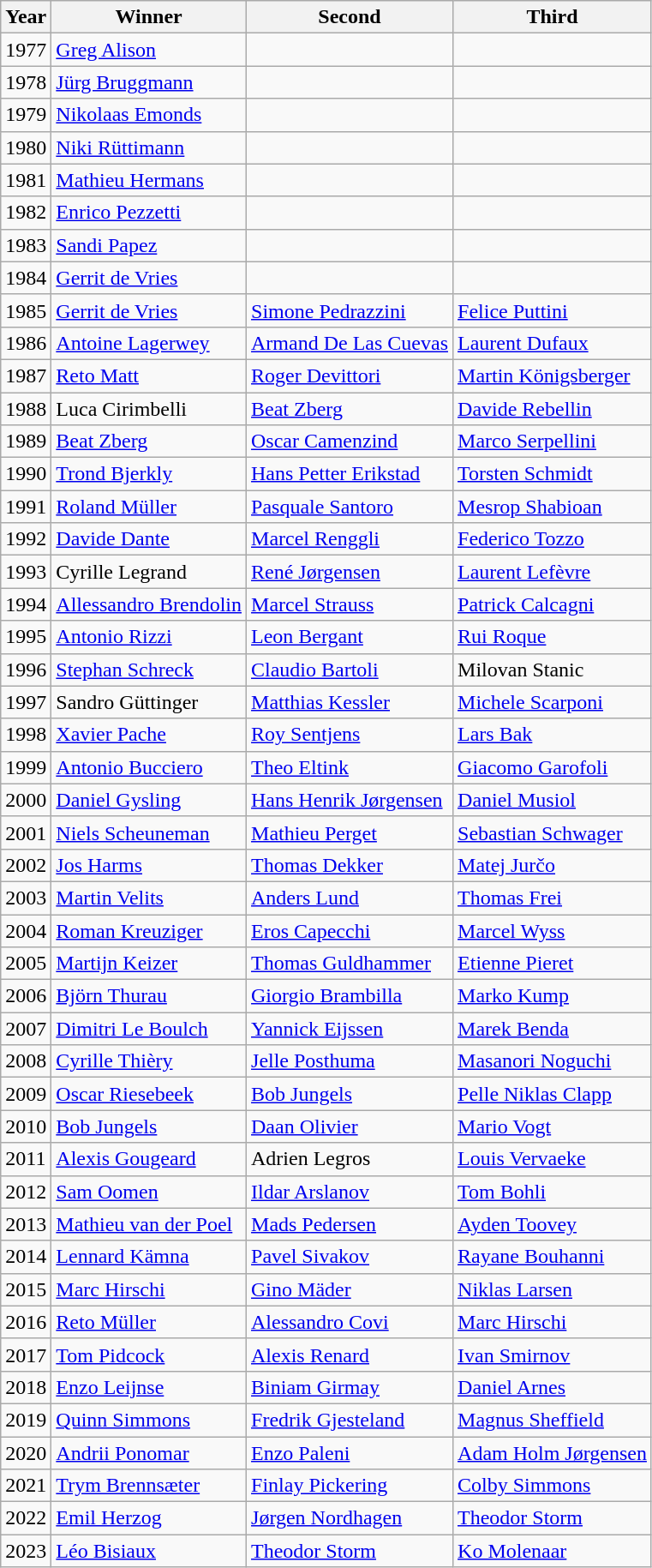<table class=wikitable>
<tr>
<th>Year</th>
<th>Winner</th>
<th>Second</th>
<th>Third</th>
</tr>
<tr>
<td>1977</td>
<td> <a href='#'>Greg Alison</a></td>
<td></td>
<td></td>
</tr>
<tr>
<td>1978</td>
<td> <a href='#'>Jürg Bruggmann</a></td>
<td></td>
<td></td>
</tr>
<tr>
<td>1979</td>
<td> <a href='#'>Nikolaas Emonds</a></td>
<td></td>
<td></td>
</tr>
<tr>
<td>1980</td>
<td> <a href='#'>Niki Rüttimann</a></td>
<td></td>
<td></td>
</tr>
<tr>
<td>1981</td>
<td> <a href='#'>Mathieu Hermans</a></td>
<td></td>
<td></td>
</tr>
<tr>
<td>1982</td>
<td> <a href='#'>Enrico Pezzetti</a></td>
<td></td>
<td></td>
</tr>
<tr>
<td>1983</td>
<td> <a href='#'>Sandi Papez</a></td>
<td></td>
<td></td>
</tr>
<tr>
<td>1984</td>
<td> <a href='#'>Gerrit de Vries</a></td>
<td></td>
<td></td>
</tr>
<tr>
<td>1985</td>
<td> <a href='#'>Gerrit de Vries</a></td>
<td> <a href='#'>Simone Pedrazzini</a></td>
<td> <a href='#'>Felice Puttini</a></td>
</tr>
<tr>
<td>1986</td>
<td> <a href='#'>Antoine Lagerwey</a></td>
<td> <a href='#'>Armand De Las Cuevas</a></td>
<td> <a href='#'>Laurent Dufaux</a></td>
</tr>
<tr>
<td>1987</td>
<td> <a href='#'>Reto Matt</a></td>
<td> <a href='#'>Roger Devittori</a></td>
<td> <a href='#'>Martin Königsberger</a></td>
</tr>
<tr>
<td>1988</td>
<td> Luca Cirimbelli</td>
<td> <a href='#'>Beat Zberg</a></td>
<td> <a href='#'>Davide Rebellin</a></td>
</tr>
<tr>
<td>1989</td>
<td> <a href='#'>Beat Zberg</a></td>
<td> <a href='#'>Oscar Camenzind</a></td>
<td> <a href='#'>Marco Serpellini</a></td>
</tr>
<tr>
<td>1990</td>
<td> <a href='#'>Trond Bjerkly</a></td>
<td> <a href='#'>Hans Petter Erikstad</a></td>
<td> <a href='#'>Torsten Schmidt</a></td>
</tr>
<tr>
<td>1991</td>
<td> <a href='#'>Roland Müller</a></td>
<td> <a href='#'>Pasquale Santoro</a></td>
<td>  <a href='#'>Mesrop Shabioan</a></td>
</tr>
<tr>
<td>1992</td>
<td> <a href='#'>Davide Dante</a></td>
<td> <a href='#'>Marcel Renggli</a></td>
<td> <a href='#'>Federico Tozzo</a></td>
</tr>
<tr>
<td>1993</td>
<td> Cyrille Legrand</td>
<td> <a href='#'>René Jørgensen</a></td>
<td> <a href='#'>Laurent Lefèvre</a></td>
</tr>
<tr>
<td>1994</td>
<td> <a href='#'>Allessandro Brendolin</a></td>
<td> <a href='#'>Marcel Strauss</a></td>
<td> <a href='#'>Patrick Calcagni</a></td>
</tr>
<tr>
<td>1995</td>
<td> <a href='#'>Antonio Rizzi</a></td>
<td> <a href='#'>Leon Bergant</a></td>
<td> <a href='#'>Rui Roque</a></td>
</tr>
<tr>
<td>1996</td>
<td> <a href='#'>Stephan Schreck</a></td>
<td> <a href='#'>Claudio Bartoli</a></td>
<td> Milovan Stanic</td>
</tr>
<tr>
<td>1997</td>
<td> Sandro Güttinger</td>
<td> <a href='#'>Matthias Kessler</a></td>
<td> <a href='#'>Michele Scarponi</a></td>
</tr>
<tr>
<td>1998</td>
<td> <a href='#'>Xavier Pache</a></td>
<td> <a href='#'>Roy Sentjens</a></td>
<td> <a href='#'>Lars Bak</a></td>
</tr>
<tr>
<td>1999</td>
<td> <a href='#'>Antonio Bucciero</a></td>
<td> <a href='#'>Theo Eltink</a></td>
<td> <a href='#'>Giacomo Garofoli</a></td>
</tr>
<tr>
<td>2000</td>
<td> <a href='#'>Daniel Gysling</a></td>
<td> <a href='#'>Hans Henrik Jørgensen</a></td>
<td> <a href='#'>Daniel Musiol</a></td>
</tr>
<tr>
<td>2001</td>
<td> <a href='#'>Niels Scheuneman</a></td>
<td> <a href='#'>Mathieu Perget</a></td>
<td> <a href='#'>Sebastian Schwager</a></td>
</tr>
<tr>
<td>2002</td>
<td> <a href='#'>Jos Harms</a></td>
<td> <a href='#'>Thomas Dekker</a></td>
<td> <a href='#'>Matej Jurčo</a></td>
</tr>
<tr>
<td>2003</td>
<td> <a href='#'>Martin Velits</a></td>
<td> <a href='#'>Anders Lund</a></td>
<td> <a href='#'>Thomas Frei</a></td>
</tr>
<tr>
<td>2004</td>
<td> <a href='#'>Roman Kreuziger</a></td>
<td> <a href='#'>Eros Capecchi</a></td>
<td> <a href='#'>Marcel Wyss</a></td>
</tr>
<tr>
<td>2005</td>
<td> <a href='#'>Martijn Keizer</a></td>
<td> <a href='#'>Thomas Guldhammer</a></td>
<td> <a href='#'>Etienne Pieret</a></td>
</tr>
<tr>
<td>2006</td>
<td> <a href='#'>Björn Thurau</a></td>
<td> <a href='#'>Giorgio Brambilla</a></td>
<td> <a href='#'>Marko Kump</a></td>
</tr>
<tr>
<td>2007</td>
<td> <a href='#'>Dimitri Le Boulch</a></td>
<td> <a href='#'>Yannick Eijssen</a></td>
<td> <a href='#'>Marek Benda</a></td>
</tr>
<tr>
<td>2008</td>
<td> <a href='#'>Cyrille Thièry</a></td>
<td> <a href='#'>Jelle Posthuma</a></td>
<td> <a href='#'>Masanori Noguchi</a></td>
</tr>
<tr>
<td>2009</td>
<td> <a href='#'>Oscar Riesebeek</a></td>
<td> <a href='#'>Bob Jungels</a></td>
<td> <a href='#'>Pelle Niklas Clapp</a></td>
</tr>
<tr>
<td>2010</td>
<td> <a href='#'>Bob Jungels</a></td>
<td> <a href='#'>Daan Olivier</a></td>
<td> <a href='#'>Mario Vogt</a></td>
</tr>
<tr>
<td>2011</td>
<td> <a href='#'>Alexis Gougeard</a></td>
<td> Adrien Legros</td>
<td> <a href='#'>Louis Vervaeke</a></td>
</tr>
<tr>
<td>2012</td>
<td> <a href='#'>Sam Oomen</a></td>
<td> <a href='#'>Ildar Arslanov</a></td>
<td> <a href='#'>Tom Bohli</a></td>
</tr>
<tr>
<td>2013</td>
<td> <a href='#'>Mathieu van der Poel</a></td>
<td> <a href='#'>Mads Pedersen</a></td>
<td> <a href='#'>Ayden Toovey</a></td>
</tr>
<tr>
<td>2014</td>
<td> <a href='#'>Lennard Kämna</a></td>
<td> <a href='#'>Pavel Sivakov</a></td>
<td> <a href='#'>Rayane Bouhanni</a></td>
</tr>
<tr>
<td>2015</td>
<td> <a href='#'>Marc Hirschi</a></td>
<td> <a href='#'>Gino Mäder</a></td>
<td> <a href='#'>Niklas Larsen</a></td>
</tr>
<tr>
<td>2016</td>
<td> <a href='#'>Reto Müller</a></td>
<td> <a href='#'>Alessandro Covi</a></td>
<td> <a href='#'>Marc Hirschi</a></td>
</tr>
<tr>
<td>2017</td>
<td> <a href='#'>Tom Pidcock</a></td>
<td> <a href='#'>Alexis Renard</a></td>
<td> <a href='#'>Ivan Smirnov</a></td>
</tr>
<tr>
<td>2018</td>
<td> <a href='#'>Enzo Leijnse</a></td>
<td> <a href='#'>Biniam Girmay</a></td>
<td> <a href='#'>Daniel Arnes</a></td>
</tr>
<tr>
<td>2019</td>
<td> <a href='#'>Quinn Simmons</a></td>
<td> <a href='#'>Fredrik Gjesteland</a></td>
<td> <a href='#'>Magnus Sheffield</a></td>
</tr>
<tr>
<td>2020</td>
<td> <a href='#'>Andrii Ponomar</a></td>
<td> <a href='#'>Enzo Paleni</a></td>
<td> <a href='#'>Adam Holm Jørgensen</a></td>
</tr>
<tr>
<td>2021</td>
<td> <a href='#'>Trym Brennsæter</a></td>
<td> <a href='#'>Finlay Pickering</a></td>
<td> <a href='#'>Colby Simmons</a></td>
</tr>
<tr>
<td>2022</td>
<td> <a href='#'>Emil Herzog</a></td>
<td> <a href='#'>Jørgen Nordhagen</a></td>
<td> <a href='#'>Theodor Storm</a></td>
</tr>
<tr>
<td>2023</td>
<td> <a href='#'>Léo Bisiaux</a></td>
<td> <a href='#'>Theodor Storm</a></td>
<td> <a href='#'>Ko Molenaar</a></td>
</tr>
</table>
